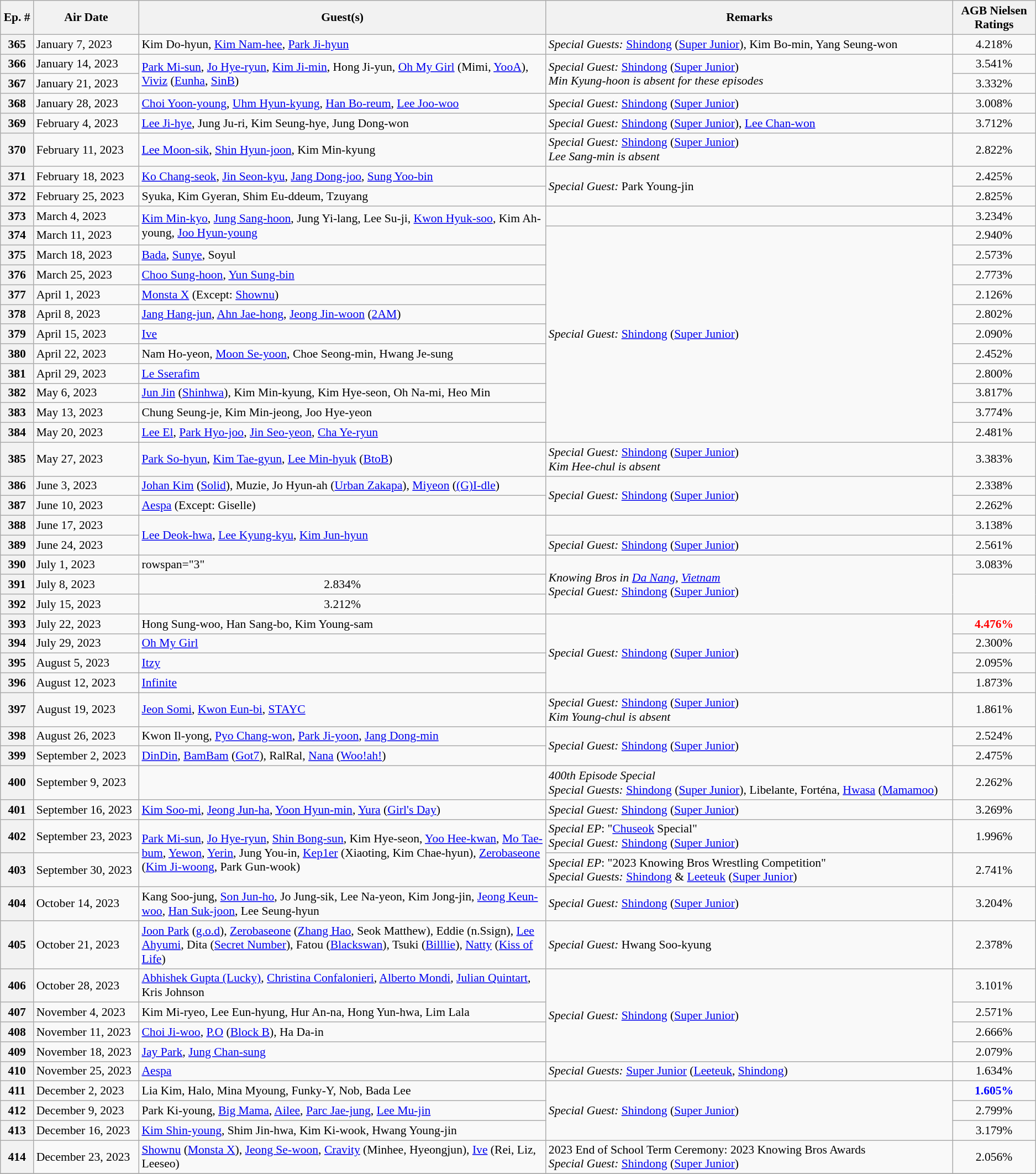<table class="wikitable" style = "font-size: 90%;">
<tr>
<th width=35>Ep. #</th>
<th width=130>Air Date</th>
<th width=550>Guest(s)</th>
<th width=550>Remarks</th>
<th width=100>AGB Nielsen Ratings</th>
</tr>
<tr>
<th>365</th>
<td>January 7, 2023</td>
<td>Kim Do-hyun, <a href='#'>Kim Nam-hee</a>, <a href='#'>Park Ji-hyun</a></td>
<td><em>Special Guests:</em> <a href='#'>Shindong</a> (<a href='#'>Super Junior</a>), Kim Bo-min, Yang Seung-won</td>
<td style="text-align:center;">4.218%</td>
</tr>
<tr>
<th>366</th>
<td>January 14, 2023</td>
<td rowspan="2"><a href='#'>Park Mi-sun</a>, <a href='#'>Jo Hye-ryun</a>, <a href='#'>Kim Ji-min</a>, Hong Ji-yun, <a href='#'>Oh My Girl</a> (Mimi, <a href='#'>YooA</a>), <a href='#'>Viviz</a> (<a href='#'>Eunha</a>, <a href='#'>SinB</a>)</td>
<td rowspan="2"><em>Special Guest:</em> <a href='#'>Shindong</a> (<a href='#'>Super Junior</a>)<br><em>Min Kyung-hoon is absent for these episodes</em></td>
<td style="text-align:center;">3.541%</td>
</tr>
<tr>
<th>367</th>
<td>January 21, 2023</td>
<td style="text-align:center;">3.332%</td>
</tr>
<tr>
<th>368</th>
<td>January 28, 2023</td>
<td><a href='#'>Choi Yoon-young</a>, <a href='#'>Uhm Hyun-kyung</a>, <a href='#'>Han Bo-reum</a>, <a href='#'>Lee Joo-woo</a></td>
<td><em>Special Guest:</em> <a href='#'>Shindong</a> (<a href='#'>Super Junior</a>)</td>
<td style="text-align:center;">3.008%</td>
</tr>
<tr>
<th>369</th>
<td>February 4, 2023</td>
<td><a href='#'>Lee Ji-hye</a>, Jung Ju-ri, Kim Seung-hye, Jung Dong-won</td>
<td><em>Special Guest:</em> <a href='#'>Shindong</a> (<a href='#'>Super Junior</a>), <a href='#'>Lee Chan-won</a></td>
<td style="text-align:center;">3.712%</td>
</tr>
<tr>
<th>370</th>
<td>February 11, 2023</td>
<td><a href='#'>Lee Moon-sik</a>, <a href='#'>Shin Hyun-joon</a>, Kim Min-kyung</td>
<td><em>Special Guest:</em> <a href='#'>Shindong</a> (<a href='#'>Super Junior</a>)<br><em>Lee Sang-min is absent</em></td>
<td style="text-align:center;">2.822%</td>
</tr>
<tr>
<th>371</th>
<td>February 18, 2023</td>
<td><a href='#'>Ko Chang-seok</a>, <a href='#'>Jin Seon-kyu</a>, <a href='#'>Jang Dong-joo</a>, <a href='#'>Sung Yoo-bin</a></td>
<td rowspan="2"><em>Special Guest:</em> Park Young-jin</td>
<td style="text-align:center;">2.425%</td>
</tr>
<tr>
<th>372</th>
<td>February 25, 2023</td>
<td>Syuka, Kim Gyeran, Shim Eu-ddeum, Tzuyang</td>
<td style="text-align:center;">2.825%</td>
</tr>
<tr>
<th>373</th>
<td>March 4, 2023</td>
<td rowspan="2"><a href='#'>Kim Min-kyo</a>, <a href='#'>Jung Sang-hoon</a>, Jung Yi-lang, Lee Su-ji, <a href='#'>Kwon Hyuk-soo</a>, Kim Ah-young, <a href='#'>Joo Hyun-young</a></td>
<td></td>
<td style="text-align:center;">3.234%</td>
</tr>
<tr>
<th>374</th>
<td>March 11, 2023</td>
<td rowspan="11"><em>Special Guest:</em> <a href='#'>Shindong</a> (<a href='#'>Super Junior</a>)</td>
<td style="text-align:center;">2.940%</td>
</tr>
<tr>
<th>375</th>
<td>March 18, 2023</td>
<td><a href='#'>Bada</a>, <a href='#'>Sunye</a>, Soyul</td>
<td style="text-align:center;">2.573%</td>
</tr>
<tr>
<th>376</th>
<td>March 25, 2023</td>
<td><a href='#'>Choo Sung-hoon</a>, <a href='#'>Yun Sung-bin</a></td>
<td style="text-align:center;">2.773%</td>
</tr>
<tr>
<th>377</th>
<td>April 1, 2023</td>
<td><a href='#'>Monsta X</a> (Except: <a href='#'>Shownu</a>)</td>
<td style="text-align:center;">2.126%</td>
</tr>
<tr>
<th>378</th>
<td>April 8, 2023</td>
<td><a href='#'>Jang Hang-jun</a>, <a href='#'>Ahn Jae-hong</a>, <a href='#'>Jeong Jin-woon</a> (<a href='#'>2AM</a>)</td>
<td style="text-align:center;">2.802%</td>
</tr>
<tr>
<th>379</th>
<td>April 15, 2023</td>
<td><a href='#'>Ive</a></td>
<td style="text-align:center;">2.090%</td>
</tr>
<tr>
<th>380</th>
<td>April 22, 2023</td>
<td>Nam Ho-yeon, <a href='#'>Moon Se-yoon</a>, Choe Seong-min, Hwang Je-sung</td>
<td style="text-align:center;">2.452%</td>
</tr>
<tr>
<th>381</th>
<td>April 29, 2023</td>
<td><a href='#'>Le Sserafim</a></td>
<td style="text-align:center;">2.800%</td>
</tr>
<tr>
<th>382</th>
<td>May 6, 2023</td>
<td><a href='#'>Jun Jin</a> (<a href='#'>Shinhwa</a>), Kim Min-kyung, Kim Hye-seon, Oh Na-mi, Heo Min</td>
<td style="text-align:center;">3.817%</td>
</tr>
<tr>
<th>383</th>
<td>May 13, 2023</td>
<td>Chung Seung-je, Kim Min-jeong, Joo Hye-yeon</td>
<td style="text-align:center;">3.774%</td>
</tr>
<tr>
<th>384</th>
<td>May 20, 2023</td>
<td><a href='#'>Lee El</a>, <a href='#'>Park Hyo-joo</a>, <a href='#'>Jin Seo-yeon</a>, <a href='#'>Cha Ye-ryun</a></td>
<td style="text-align:center;">2.481%</td>
</tr>
<tr>
<th>385</th>
<td>May 27, 2023</td>
<td><a href='#'>Park So-hyun</a>, <a href='#'>Kim Tae-gyun</a>, <a href='#'>Lee Min-hyuk</a> (<a href='#'>BtoB</a>)</td>
<td><em>Special Guest:</em> <a href='#'>Shindong</a> (<a href='#'>Super Junior</a>)<br><em>Kim Hee-chul is absent</em></td>
<td style="text-align:center;">3.383%</td>
</tr>
<tr>
<th>386</th>
<td>June 3, 2023</td>
<td><a href='#'>Johan Kim</a> (<a href='#'>Solid</a>), Muzie, Jo Hyun-ah (<a href='#'>Urban Zakapa</a>), <a href='#'>Miyeon</a> (<a href='#'>(G)I-dle</a>)</td>
<td rowspan="2"><em>Special Guest:</em> <a href='#'>Shindong</a> (<a href='#'>Super Junior</a>)</td>
<td style="text-align:center;">2.338%</td>
</tr>
<tr>
<th>387</th>
<td>June 10, 2023</td>
<td><a href='#'>Aespa</a> (Except: Giselle)</td>
<td style="text-align:center;">2.262%</td>
</tr>
<tr>
<th>388</th>
<td>June 17, 2023</td>
<td rowspan="2"><a href='#'>Lee Deok-hwa</a>, <a href='#'>Lee Kyung-kyu</a>, <a href='#'>Kim Jun-hyun</a></td>
<td></td>
<td style="text-align:center;">3.138%</td>
</tr>
<tr>
<th>389</th>
<td>June 24, 2023</td>
<td><em>Special Guest:</em> <a href='#'>Shindong</a> (<a href='#'>Super Junior</a>)</td>
<td style="text-align:center;">2.561%</td>
</tr>
<tr>
<th>390</th>
<td>July 1, 2023</td>
<td>rowspan="3" </td>
<td rowspan="3"><em>Knowing Bros in <a href='#'>Da Nang</a>, <a href='#'>Vietnam</a></em><br><em>Special Guest:</em> <a href='#'>Shindong</a> (<a href='#'>Super Junior</a>)</td>
<td style="text-align:center;">3.083%</td>
</tr>
<tr>
<th>391</th>
<td>July 8, 2023</td>
<td style="text-align:center;">2.834%</td>
</tr>
<tr>
<th>392</th>
<td>July 15, 2023</td>
<td style="text-align:center;">3.212%</td>
</tr>
<tr>
<th>393</th>
<td>July 22, 2023</td>
<td>Hong Sung-woo, Han Sang-bo, Kim Young-sam</td>
<td rowspan="4"><em>Special Guest:</em> <a href='#'>Shindong</a> (<a href='#'>Super Junior</a>)</td>
<td style="text-align:center;color:red"><strong>4.476%</strong></td>
</tr>
<tr>
<th>394</th>
<td>July 29, 2023</td>
<td><a href='#'>Oh My Girl</a></td>
<td style="text-align:center;">2.300%</td>
</tr>
<tr>
<th>395</th>
<td>August 5, 2023</td>
<td><a href='#'>Itzy</a></td>
<td style="text-align:center;">2.095%</td>
</tr>
<tr>
<th>396</th>
<td>August 12, 2023</td>
<td><a href='#'>Infinite</a></td>
<td style="text-align:center;">1.873%</td>
</tr>
<tr>
<th>397</th>
<td>August 19, 2023</td>
<td><a href='#'>Jeon Somi</a>, <a href='#'>Kwon Eun-bi</a>, <a href='#'>STAYC</a></td>
<td><em>Special Guest:</em> <a href='#'>Shindong</a> (<a href='#'>Super Junior</a>)<br><em>Kim Young-chul is absent</em></td>
<td style="text-align:center;">1.861%</td>
</tr>
<tr>
<th>398</th>
<td>August 26, 2023</td>
<td>Kwon Il-yong, <a href='#'>Pyo Chang-won</a>, <a href='#'>Park Ji-yoon</a>, <a href='#'>Jang Dong-min</a></td>
<td rowspan="2"><em>Special Guest:</em> <a href='#'>Shindong</a> (<a href='#'>Super Junior</a>)</td>
<td style="text-align:center;">2.524%</td>
</tr>
<tr>
<th>399</th>
<td>September 2, 2023</td>
<td><a href='#'>DinDin</a>, <a href='#'>BamBam</a> (<a href='#'>Got7</a>), RalRal, <a href='#'>Nana</a> (<a href='#'>Woo!ah!</a>)</td>
<td style="text-align:center;">2.475%</td>
</tr>
<tr>
<th>400</th>
<td>September 9, 2023</td>
<td></td>
<td><em>400th Episode Special</em><br><em>Special Guests:</em> <a href='#'>Shindong</a> (<a href='#'>Super Junior</a>), Libelante, Forténa, <a href='#'>Hwasa</a> (<a href='#'>Mamamoo</a>)</td>
<td style="text-align:center;">2.262%</td>
</tr>
<tr>
<th>401</th>
<td>September 16, 2023</td>
<td><a href='#'>Kim Soo-mi</a>, <a href='#'>Jeong Jun-ha</a>, <a href='#'>Yoon Hyun-min</a>, <a href='#'>Yura</a> (<a href='#'>Girl's Day</a>)</td>
<td><em>Special Guest:</em> <a href='#'>Shindong</a> (<a href='#'>Super Junior</a>)</td>
<td style="text-align:center;">3.269%</td>
</tr>
<tr>
<th>402</th>
<td>September 23, 2023</td>
<td rowspan="2"><a href='#'>Park Mi-sun</a>, <a href='#'>Jo Hye-ryun</a>, <a href='#'>Shin Bong-sun</a>, Kim Hye-seon, <a href='#'>Yoo Hee-kwan</a>, <a href='#'>Mo Tae-bum</a>, <a href='#'>Yewon</a>, <a href='#'>Yerin</a>, Jung You-in, <a href='#'>Kep1er</a> (Xiaoting, Kim Chae-hyun), <a href='#'>Zerobaseone</a> (<a href='#'>Kim Ji-woong</a>, Park Gun-wook)</td>
<td><em>Special EP</em>: "<a href='#'>Chuseok</a> Special"<br><em>Special Guest:</em> <a href='#'>Shindong</a> (<a href='#'>Super Junior</a>)</td>
<td style="text-align:center;">1.996%</td>
</tr>
<tr>
<th>403</th>
<td>September 30, 2023</td>
<td><em>Special EP</em>: "2023 Knowing Bros Wrestling Competition"<br><em>Special Guests:</em> <a href='#'>Shindong</a> & <a href='#'>Leeteuk</a> (<a href='#'>Super Junior</a>)</td>
<td style="text-align:center;">2.741%</td>
</tr>
<tr>
<th>404</th>
<td>October 14, 2023</td>
<td>Kang Soo-jung, <a href='#'>Son Jun-ho</a>, Jo Jung-sik, Lee Na-yeon, Kim Jong-jin, <a href='#'>Jeong Keun-woo</a>, <a href='#'>Han Suk-joon</a>, Lee Seung-hyun</td>
<td><em>Special Guest:</em> <a href='#'>Shindong</a> (<a href='#'>Super Junior</a>)</td>
<td style="text-align:center;">3.204%</td>
</tr>
<tr>
<th>405</th>
<td>October 21, 2023</td>
<td><a href='#'>Joon Park</a> (<a href='#'>g.o.d</a>), <a href='#'>Zerobaseone</a> (<a href='#'>Zhang Hao</a>, Seok Matthew), Eddie (n.Ssign), <a href='#'>Lee Ahyumi</a>, Dita (<a href='#'>Secret Number</a>), Fatou (<a href='#'>Blackswan</a>), Tsuki (<a href='#'>Billlie</a>), <a href='#'>Natty</a> (<a href='#'>Kiss of Life</a>)</td>
<td><em>Special Guest:</em> Hwang Soo-kyung</td>
<td style="text-align:center;">2.378%</td>
</tr>
<tr>
<th>406</th>
<td>October 28, 2023</td>
<td><a href='#'>Abhishek Gupta (Lucky)</a>, <a href='#'>Christina Confalonieri</a>, <a href='#'>Alberto Mondi</a>, <a href='#'>Julian Quintart</a>, Kris Johnson</td>
<td rowspan="4"><em>Special Guest:</em> <a href='#'>Shindong</a> (<a href='#'>Super Junior</a>)</td>
<td style="text-align:center;">3.101%</td>
</tr>
<tr>
<th>407</th>
<td>November 4, 2023</td>
<td>Kim Mi-ryeo, Lee Eun-hyung, Hur An-na, Hong Yun-hwa, Lim Lala</td>
<td style="text-align:center;">2.571%</td>
</tr>
<tr>
<th>408</th>
<td>November 11, 2023</td>
<td><a href='#'>Choi Ji-woo</a>, <a href='#'>P.O</a> (<a href='#'>Block B</a>), Ha Da-in</td>
<td style="text-align:center;">2.666%</td>
</tr>
<tr>
<th>409</th>
<td>November 18, 2023</td>
<td><a href='#'>Jay Park</a>, <a href='#'>Jung Chan-sung</a></td>
<td style="text-align:center;">2.079%</td>
</tr>
<tr>
<th>410</th>
<td>November 25, 2023</td>
<td><a href='#'>Aespa</a></td>
<td><em>Special Guests:</em> <a href='#'>Super Junior</a> (<a href='#'>Leeteuk</a>, <a href='#'>Shindong</a>)</td>
<td style="text-align:center;">1.634%</td>
</tr>
<tr>
<th>411</th>
<td>December 2, 2023</td>
<td>Lia Kim, Halo, Mina Myoung, Funky-Y, Nob, Bada Lee</td>
<td rowspan='3'><em>Special Guest:</em> <a href='#'>Shindong</a> (<a href='#'>Super Junior</a>)</td>
<td style="text-align:center; color:blue"><strong>1.605%</strong></td>
</tr>
<tr>
<th>412</th>
<td>December 9, 2023</td>
<td>Park Ki-young, <a href='#'>Big Mama</a>, <a href='#'>Ailee</a>, <a href='#'>Parc Jae-jung</a>, <a href='#'>Lee Mu-jin</a></td>
<td style="text-align:center;">2.799%</td>
</tr>
<tr>
<th>413</th>
<td>December 16, 2023</td>
<td><a href='#'>Kim Shin-young</a>, Shim Jin-hwa, Kim Ki-wook, Hwang Young-jin</td>
<td style="text-align:center;">3.179%</td>
</tr>
<tr>
<th>414</th>
<td>December 23, 2023</td>
<td><a href='#'>Shownu</a> (<a href='#'>Monsta X</a>), <a href='#'>Jeong Se-woon</a>, <a href='#'>Cravity</a> (Minhee, Hyeongjun), <a href='#'>Ive</a> (Rei, Liz, Leeseo)</td>
<td>2023 End of School Term Ceremony: 2023 Knowing Bros Awards<br><em>Special Guest:</em> <a href='#'>Shindong</a> (<a href='#'>Super Junior</a>)</td>
<td style="text-align:center;">2.056%</td>
</tr>
<tr>
</tr>
</table>
